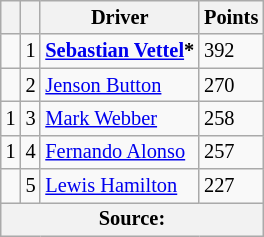<table class="wikitable" style="font-size: 85%;">
<tr>
<th></th>
<th></th>
<th>Driver</th>
<th>Points</th>
</tr>
<tr>
<td align="left"></td>
<td style="text-align:center;">1</td>
<td> <strong><a href='#'>Sebastian Vettel</a>*</strong></td>
<td>392</td>
</tr>
<tr>
<td align="left"></td>
<td style="text-align:center;">2</td>
<td> <a href='#'>Jenson Button</a></td>
<td>270</td>
</tr>
<tr>
<td align="left"> 1</td>
<td style="text-align:center;">3</td>
<td> <a href='#'>Mark Webber</a></td>
<td>258</td>
</tr>
<tr>
<td align="left"> 1</td>
<td style="text-align:center;">4</td>
<td> <a href='#'>Fernando Alonso</a></td>
<td>257</td>
</tr>
<tr>
<td align="left"></td>
<td style="text-align:center;">5</td>
<td> <a href='#'>Lewis Hamilton</a></td>
<td>227</td>
</tr>
<tr>
<th colspan=4>Source:</th>
</tr>
</table>
